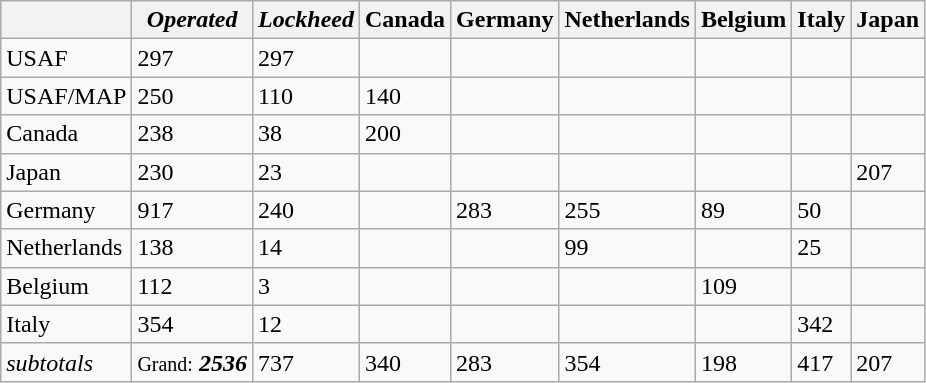<table class="wikitable">
<tr>
<th></th>
<th><em>Operated</em></th>
<th><em>Lockheed</em></th>
<th>Canada</th>
<th>Germany</th>
<th>Netherlands</th>
<th>Belgium</th>
<th>Italy</th>
<th>Japan</th>
</tr>
<tr>
<td>USAF</td>
<td>297</td>
<td>297</td>
<td></td>
<td></td>
<td></td>
<td></td>
<td></td>
<td></td>
</tr>
<tr>
<td>USAF/MAP</td>
<td>250</td>
<td>110</td>
<td>140</td>
<td></td>
<td></td>
<td></td>
<td></td>
<td></td>
</tr>
<tr>
<td>Canada</td>
<td>238</td>
<td>38</td>
<td>200</td>
<td></td>
<td></td>
<td></td>
<td></td>
<td></td>
</tr>
<tr>
<td>Japan</td>
<td>230</td>
<td>23</td>
<td></td>
<td></td>
<td></td>
<td></td>
<td></td>
<td>207</td>
</tr>
<tr>
<td>Germany</td>
<td>917</td>
<td>240</td>
<td></td>
<td>283</td>
<td>255</td>
<td>89</td>
<td>50</td>
<td></td>
</tr>
<tr>
<td>Netherlands</td>
<td>138</td>
<td>14</td>
<td></td>
<td></td>
<td>99</td>
<td></td>
<td>25</td>
<td></td>
</tr>
<tr>
<td>Belgium</td>
<td>112</td>
<td>3</td>
<td></td>
<td></td>
<td></td>
<td>109</td>
<td></td>
<td></td>
</tr>
<tr>
<td>Italy</td>
<td>354</td>
<td>12</td>
<td></td>
<td></td>
<td></td>
<td></td>
<td>342</td>
<td></td>
</tr>
<tr>
<td><em>subtotals</em></td>
<td><small>Grand:</small><strong><em> 2536</em></strong></td>
<td>737</td>
<td>340</td>
<td>283</td>
<td>354</td>
<td>198</td>
<td>417</td>
<td>207</td>
</tr>
</table>
